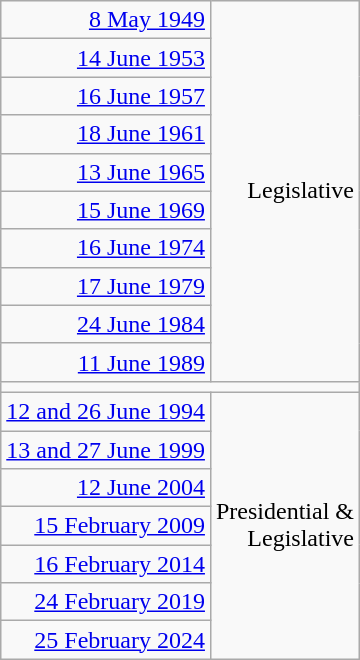<table class=wikitable style="text-align:right">
<tr>
<td><a href='#'>8 May 1949</a></td>
<td rowspan=10>Legislative</td>
</tr>
<tr>
<td><a href='#'>14 June 1953</a></td>
</tr>
<tr>
<td><a href='#'>16 June 1957</a></td>
</tr>
<tr>
<td><a href='#'>18 June 1961</a></td>
</tr>
<tr>
<td><a href='#'>13 June 1965</a></td>
</tr>
<tr>
<td><a href='#'>15 June 1969</a></td>
</tr>
<tr>
<td><a href='#'>16 June 1974</a></td>
</tr>
<tr>
<td><a href='#'>17 June 1979</a></td>
</tr>
<tr>
<td><a href='#'>24 June 1984</a></td>
</tr>
<tr>
<td><a href='#'>11 June 1989</a></td>
</tr>
<tr>
<td colspan=2></td>
</tr>
<tr>
<td><a href='#'>12 and 26 June 1994</a></td>
<td rowspan=7>Presidential &<br> Legislative</td>
</tr>
<tr>
<td><a href='#'>13 and 27 June 1999</a></td>
</tr>
<tr>
<td><a href='#'>12 June 2004</a></td>
</tr>
<tr>
<td><a href='#'>15 February 2009</a></td>
</tr>
<tr>
<td><a href='#'>16 February 2014</a></td>
</tr>
<tr>
<td><a href='#'>24 February 2019</a></td>
</tr>
<tr>
<td><a href='#'>25 February 2024</a></td>
</tr>
</table>
